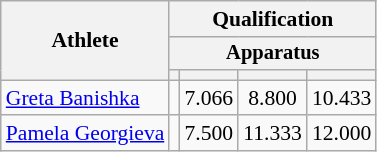<table class="wikitable" style="font-size:90%">
<tr>
<th rowspan=3>Athlete</th>
<th colspan=4>Qualification</th>
</tr>
<tr style="font-size:95%">
<th colspan=4>Apparatus</th>
</tr>
<tr style="font-size:95%">
<th></th>
<th></th>
<th></th>
<th></th>
</tr>
<tr align=center>
<td align=left><a href='#'>Greta Banishka</a></td>
<td></td>
<td>7.066</td>
<td>8.800</td>
<td>10.433</td>
</tr>
<tr align=center>
<td align=left><a href='#'>Pamela Georgieva</a></td>
<td></td>
<td>7.500</td>
<td>11.333</td>
<td>12.000</td>
</tr>
</table>
